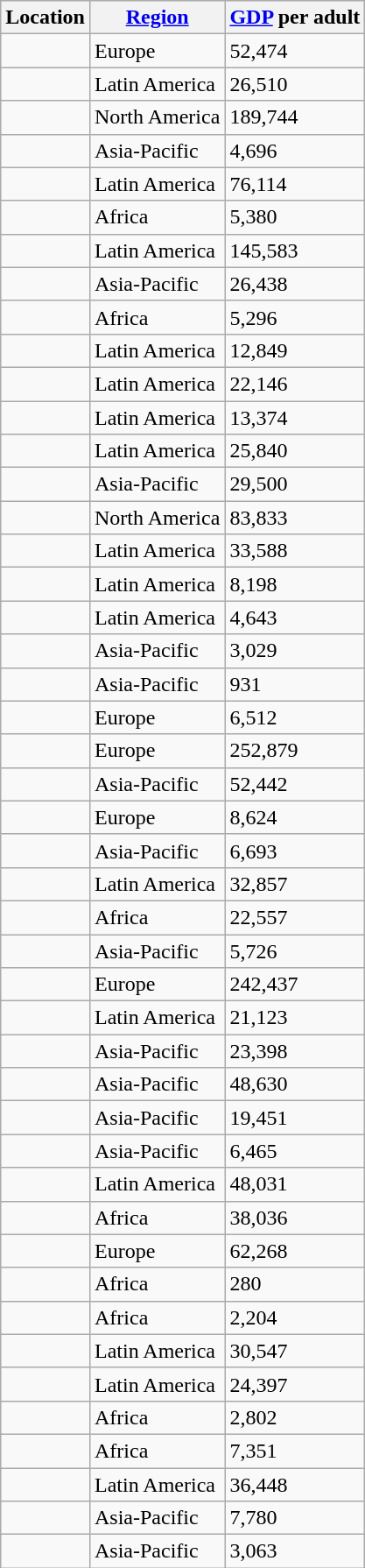<table class="wikitable sortable mw-datatable static-row-numbers sticky-header col2left" >
<tr>
<th>Location</th>
<th><a href='#'>Region</a></th>
<th><a href='#'>GDP</a> per adult</th>
</tr>
<tr>
<td></td>
<td>Europe</td>
<td>52,474</td>
</tr>
<tr>
<td></td>
<td>Latin America</td>
<td>26,510</td>
</tr>
<tr>
<td></td>
<td>North America</td>
<td>189,744</td>
</tr>
<tr>
<td></td>
<td>Asia-Pacific</td>
<td>4,696</td>
</tr>
<tr>
<td></td>
<td>Latin America</td>
<td>76,114</td>
</tr>
<tr>
<td></td>
<td>Africa</td>
<td>5,380</td>
</tr>
<tr>
<td></td>
<td>Latin America</td>
<td>145,583</td>
</tr>
<tr>
<td></td>
<td>Asia-Pacific</td>
<td>26,438</td>
</tr>
<tr>
<td></td>
<td>Africa</td>
<td>5,296</td>
</tr>
<tr>
<td></td>
<td>Latin America</td>
<td>12,849</td>
</tr>
<tr>
<td></td>
<td>Latin America</td>
<td>22,146</td>
</tr>
<tr>
<td></td>
<td>Latin America</td>
<td>13,374</td>
</tr>
<tr>
<td></td>
<td>Latin America</td>
<td>25,840</td>
</tr>
<tr>
<td></td>
<td>Asia-Pacific</td>
<td>29,500</td>
</tr>
<tr>
<td></td>
<td>North America</td>
<td>83,833</td>
</tr>
<tr>
<td></td>
<td>Latin America</td>
<td>33,588</td>
</tr>
<tr>
<td></td>
<td>Latin America</td>
<td>8,198</td>
</tr>
<tr>
<td></td>
<td>Latin America</td>
<td>4,643</td>
</tr>
<tr>
<td></td>
<td>Asia-Pacific</td>
<td>3,029</td>
</tr>
<tr>
<td></td>
<td>Asia-Pacific</td>
<td>931</td>
</tr>
<tr>
<td></td>
<td>Europe</td>
<td>6,512</td>
</tr>
<tr>
<td></td>
<td>Europe</td>
<td>252,879</td>
</tr>
<tr>
<td></td>
<td>Asia-Pacific</td>
<td>52,442</td>
</tr>
<tr>
<td></td>
<td>Europe</td>
<td>8,624</td>
</tr>
<tr>
<td></td>
<td>Asia-Pacific</td>
<td>6,693</td>
</tr>
<tr>
<td></td>
<td>Latin America</td>
<td>32,857</td>
</tr>
<tr>
<td></td>
<td>Africa</td>
<td>22,557</td>
</tr>
<tr>
<td></td>
<td>Asia-Pacific</td>
<td>5,726</td>
</tr>
<tr>
<td></td>
<td>Europe</td>
<td>242,437</td>
</tr>
<tr>
<td></td>
<td>Latin America</td>
<td>21,123</td>
</tr>
<tr>
<td></td>
<td>Asia-Pacific</td>
<td>23,398</td>
</tr>
<tr>
<td></td>
<td>Asia-Pacific</td>
<td>48,630</td>
</tr>
<tr>
<td></td>
<td>Asia-Pacific</td>
<td>19,451</td>
</tr>
<tr>
<td></td>
<td>Asia-Pacific</td>
<td>6,465</td>
</tr>
<tr>
<td></td>
<td>Latin America</td>
<td>48,031</td>
</tr>
<tr>
<td></td>
<td>Africa</td>
<td>38,036</td>
</tr>
<tr>
<td></td>
<td>Europe</td>
<td>62,268</td>
</tr>
<tr>
<td></td>
<td>Africa</td>
<td>280</td>
</tr>
<tr>
<td></td>
<td>Africa</td>
<td>2,204</td>
</tr>
<tr>
<td></td>
<td>Latin America</td>
<td>30,547</td>
</tr>
<tr>
<td></td>
<td>Latin America</td>
<td>24,397</td>
</tr>
<tr>
<td></td>
<td>Africa</td>
<td>2,802</td>
</tr>
<tr>
<td></td>
<td>Africa</td>
<td>7,351</td>
</tr>
<tr>
<td></td>
<td>Latin America</td>
<td>36,448</td>
</tr>
<tr>
<td></td>
<td>Asia-Pacific</td>
<td>7,780</td>
</tr>
<tr>
<td></td>
<td>Asia-Pacific</td>
<td>3,063</td>
</tr>
</table>
